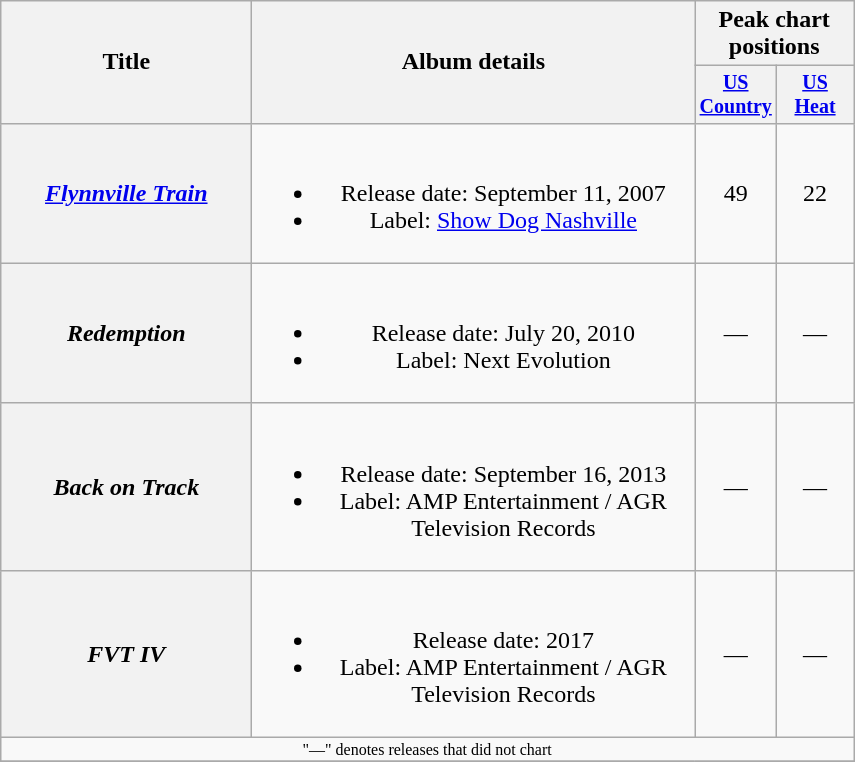<table class="wikitable plainrowheaders" style="text-align:center;">
<tr>
<th rowspan="2" style="width:10em;">Title</th>
<th rowspan="2" style="width:18em;">Album details</th>
<th colspan="2">Peak chart<br>positions</th>
</tr>
<tr style="font-size:smaller;">
<th width="45"><a href='#'>US Country</a><br></th>
<th width="45"><a href='#'>US<br>Heat</a><br></th>
</tr>
<tr>
<th scope="row"><em><a href='#'>Flynnville Train</a></em></th>
<td><br><ul><li>Release date: September 11, 2007</li><li>Label: <a href='#'>Show Dog Nashville</a></li></ul></td>
<td>49</td>
<td>22</td>
</tr>
<tr>
<th scope="row"><em>Redemption</em></th>
<td><br><ul><li>Release date: July 20, 2010</li><li>Label: Next Evolution</li></ul></td>
<td>—</td>
<td>—</td>
</tr>
<tr>
<th scope="row"><em>Back on Track</em></th>
<td><br><ul><li>Release date: September 16, 2013</li><li>Label: AMP Entertainment / AGR Television Records</li></ul></td>
<td>—</td>
<td>—</td>
</tr>
<tr>
<th scope="row"><em>FVT IV</em></th>
<td><br><ul><li>Release date: 2017</li><li>Label: AMP Entertainment / AGR Television Records</li></ul></td>
<td>—</td>
<td>—</td>
</tr>
<tr>
<td colspan="4" style="font-size:8pt">"—" denotes releases that did not chart</td>
</tr>
<tr>
</tr>
</table>
